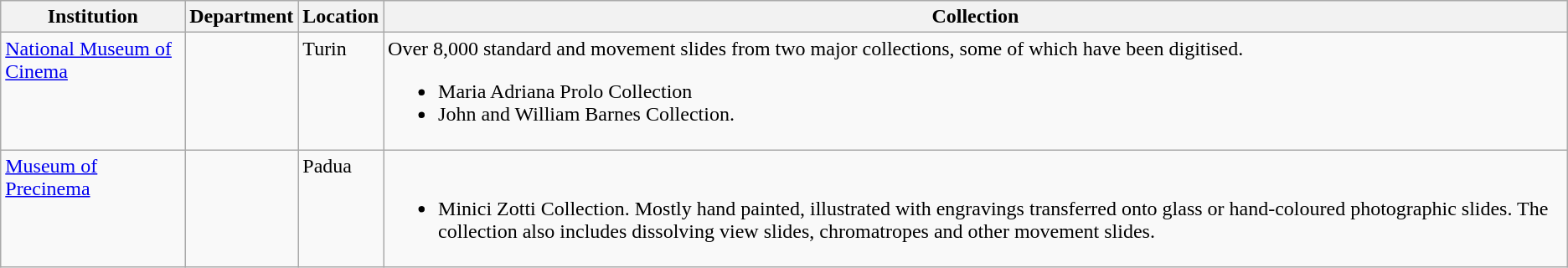<table class="wikitable sortable">
<tr>
<th scope="col">Institution</th>
<th scope="col">Department</th>
<th scope="col">Location</th>
<th scope="col" class="unsortable">Collection</th>
</tr>
<tr style="vertical-align: top;">
<td><a href='#'>National Museum of Cinema</a></td>
<td></td>
<td>Turin</td>
<td>Over 8,000 standard and movement slides from two major collections, some of which have been digitised.<br><ul><li>Maria Adriana Prolo Collection</li><li>John and William Barnes Collection.</li></ul></td>
</tr>
<tr style="vertical-align: top;">
<td><a href='#'>Museum of Precinema</a></td>
<td></td>
<td>Padua</td>
<td><br><ul><li>Minici Zotti Collection. Mostly hand painted, illustrated with engravings transferred onto glass or hand-coloured photographic slides. The collection also includes dissolving view slides, chromatropes and other movement slides.</li></ul></td>
</tr>
</table>
